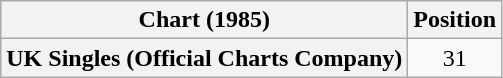<table class="wikitable plainrowheaders" style="text-align:center">
<tr>
<th scope="col">Chart (1985)</th>
<th scope="col">Position</th>
</tr>
<tr>
<th scope="row">UK Singles (Official Charts Company)</th>
<td>31</td>
</tr>
</table>
